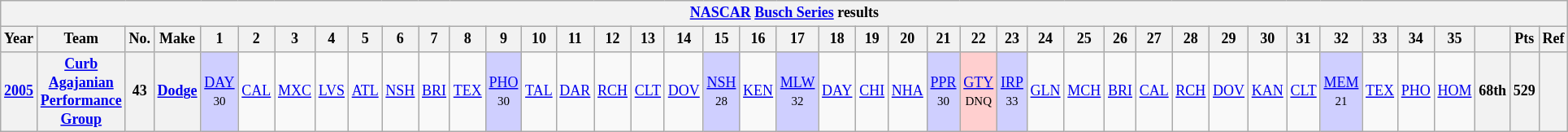<table class="wikitable" style="text-align:center; font-size:75%">
<tr>
<th colspan=42><a href='#'>NASCAR</a> <a href='#'>Busch Series</a> results</th>
</tr>
<tr>
<th>Year</th>
<th>Team</th>
<th>No.</th>
<th>Make</th>
<th>1</th>
<th>2</th>
<th>3</th>
<th>4</th>
<th>5</th>
<th>6</th>
<th>7</th>
<th>8</th>
<th>9</th>
<th>10</th>
<th>11</th>
<th>12</th>
<th>13</th>
<th>14</th>
<th>15</th>
<th>16</th>
<th>17</th>
<th>18</th>
<th>19</th>
<th>20</th>
<th>21</th>
<th>22</th>
<th>23</th>
<th>24</th>
<th>25</th>
<th>26</th>
<th>27</th>
<th>28</th>
<th>29</th>
<th>30</th>
<th>31</th>
<th>32</th>
<th>33</th>
<th>34</th>
<th>35</th>
<th></th>
<th>Pts</th>
<th>Ref</th>
</tr>
<tr>
<th><a href='#'>2005</a></th>
<th><a href='#'>Curb Agajanian Performance Group</a></th>
<th>43</th>
<th><a href='#'>Dodge</a></th>
<td style="background:#CFCFFF;"><a href='#'>DAY</a><br><small>30</small></td>
<td><a href='#'>CAL</a></td>
<td><a href='#'>MXC</a></td>
<td><a href='#'>LVS</a></td>
<td><a href='#'>ATL</a></td>
<td><a href='#'>NSH</a></td>
<td><a href='#'>BRI</a></td>
<td><a href='#'>TEX</a></td>
<td style="background:#CFCFFF;"><a href='#'>PHO</a><br><small>30</small></td>
<td><a href='#'>TAL</a></td>
<td><a href='#'>DAR</a></td>
<td><a href='#'>RCH</a></td>
<td><a href='#'>CLT</a></td>
<td><a href='#'>DOV</a></td>
<td style="background:#CFCFFF;"><a href='#'>NSH</a><br><small>28</small></td>
<td><a href='#'>KEN</a></td>
<td style="background:#CFCFFF;"><a href='#'>MLW</a><br><small>32</small></td>
<td><a href='#'>DAY</a></td>
<td><a href='#'>CHI</a></td>
<td><a href='#'>NHA</a></td>
<td style="background:#CFCFFF;"><a href='#'>PPR</a><br><small>30</small></td>
<td style="background:#FFCFCF;"><a href='#'>GTY</a><br><small>DNQ</small></td>
<td style="background:#CFCFFF;"><a href='#'>IRP</a><br><small>33</small></td>
<td><a href='#'>GLN</a></td>
<td><a href='#'>MCH</a></td>
<td><a href='#'>BRI</a></td>
<td><a href='#'>CAL</a></td>
<td><a href='#'>RCH</a></td>
<td><a href='#'>DOV</a></td>
<td><a href='#'>KAN</a></td>
<td><a href='#'>CLT</a></td>
<td style="background:#CFCFFF;"><a href='#'>MEM</a><br><small>21</small></td>
<td><a href='#'>TEX</a></td>
<td><a href='#'>PHO</a></td>
<td><a href='#'>HOM</a></td>
<th>68th</th>
<th>529</th>
<th></th>
</tr>
</table>
